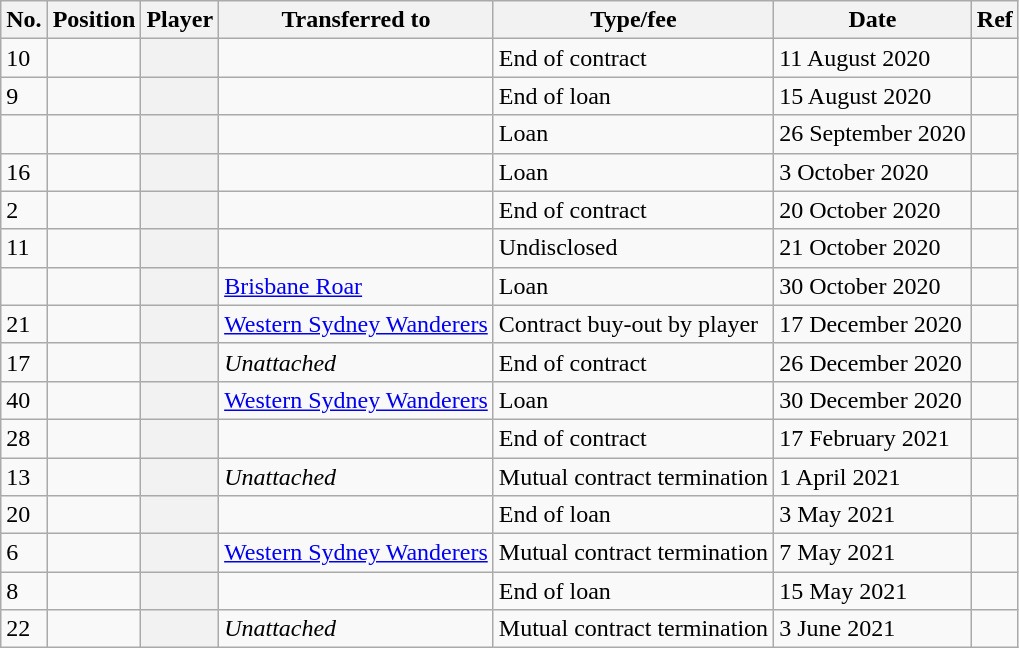<table class="wikitable plainrowheaders sortable" style="text-align:center; text-align:left">
<tr>
<th scope="col">No.</th>
<th scope="col">Position</th>
<th scope="col">Player</th>
<th scope="col">Transferred to</th>
<th scope="col">Type/fee</th>
<th scope="col">Date</th>
<th scope="col" class="unsortable">Ref</th>
</tr>
<tr>
<td>10</td>
<td></td>
<th scope="row"></th>
<td></td>
<td>End of contract</td>
<td>11 August 2020</td>
<td></td>
</tr>
<tr>
<td>9</td>
<td></td>
<th scope="row"></th>
<td></td>
<td>End of loan</td>
<td>15 August 2020</td>
<td></td>
</tr>
<tr>
<td></td>
<td></td>
<th scope="row"></th>
<td></td>
<td>Loan</td>
<td>26 September 2020</td>
<td></td>
</tr>
<tr>
<td>16</td>
<td></td>
<th scope="row"></th>
<td></td>
<td>Loan</td>
<td>3 October 2020</td>
<td></td>
</tr>
<tr>
<td>2</td>
<td></td>
<th scope="row"></th>
<td></td>
<td>End of contract</td>
<td>20 October 2020</td>
<td></td>
</tr>
<tr>
<td>11</td>
<td></td>
<th scope="row"></th>
<td></td>
<td>Undisclosed</td>
<td>21 October 2020</td>
<td></td>
</tr>
<tr>
<td></td>
<td></td>
<th scope="row"></th>
<td><a href='#'>Brisbane Roar</a></td>
<td>Loan</td>
<td>30 October 2020</td>
<td></td>
</tr>
<tr>
<td>21</td>
<td></td>
<th scope="row"></th>
<td><a href='#'>Western Sydney Wanderers</a></td>
<td>Contract buy-out by player</td>
<td>17 December 2020</td>
<td></td>
</tr>
<tr>
<td>17</td>
<td></td>
<th scope="row"></th>
<td><em>Unattached</em></td>
<td>End of contract</td>
<td>26 December 2020</td>
<td></td>
</tr>
<tr>
<td>40</td>
<td></td>
<th scope="row"></th>
<td><a href='#'>Western Sydney Wanderers</a></td>
<td>Loan</td>
<td>30 December 2020</td>
<td></td>
</tr>
<tr>
<td>28</td>
<td></td>
<th scope="row"></th>
<td></td>
<td>End of contract</td>
<td>17 February 2021</td>
<td></td>
</tr>
<tr>
<td>13</td>
<td></td>
<th scope="row"></th>
<td><em>Unattached</em></td>
<td>Mutual contract termination</td>
<td>1 April 2021</td>
<td></td>
</tr>
<tr>
<td>20</td>
<td></td>
<th scope="row"></th>
<td></td>
<td>End of loan</td>
<td>3 May 2021</td>
<td></td>
</tr>
<tr>
<td>6</td>
<td></td>
<th scope="row"></th>
<td><a href='#'>Western Sydney Wanderers</a></td>
<td>Mutual contract termination</td>
<td>7 May 2021</td>
<td></td>
</tr>
<tr>
<td>8</td>
<td></td>
<th scope="row"></th>
<td></td>
<td>End of loan</td>
<td>15 May 2021</td>
<td></td>
</tr>
<tr>
<td>22</td>
<td></td>
<th scope="row"></th>
<td><em>Unattached</em></td>
<td>Mutual contract termination</td>
<td>3 June 2021</td>
<td></td>
</tr>
</table>
